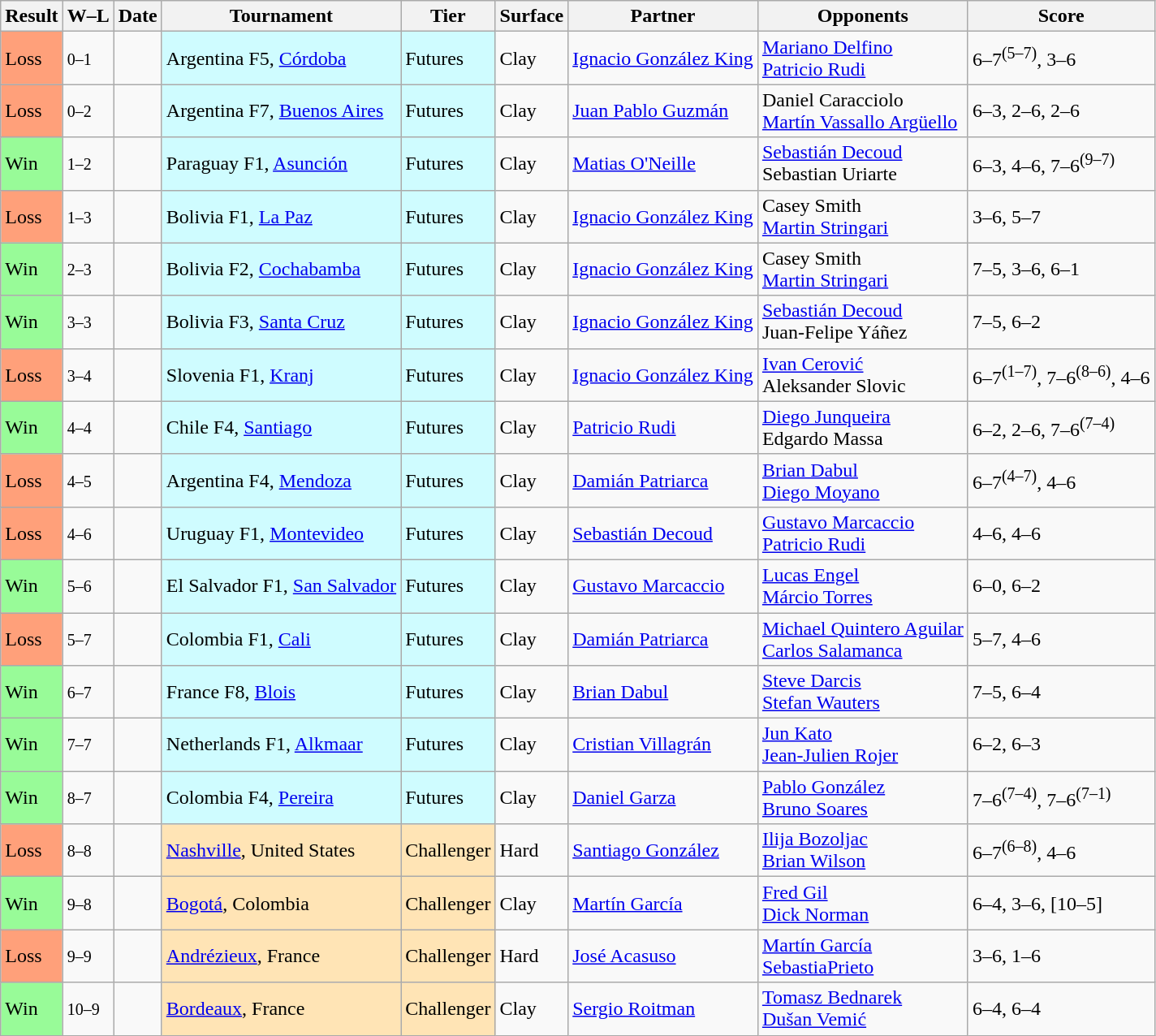<table class="sortable wikitable">
<tr>
<th>Result</th>
<th class="unsortable">W–L</th>
<th>Date</th>
<th>Tournament</th>
<th>Tier</th>
<th>Surface</th>
<th>Partner</th>
<th>Opponents</th>
<th class="unsortable">Score</th>
</tr>
<tr>
<td style="background:#ffa07a;">Loss</td>
<td><small>0–1</small></td>
<td></td>
<td style="background:#cffcff;">Argentina F5, <a href='#'>Córdoba</a></td>
<td style="background:#cffcff;">Futures</td>
<td>Clay</td>
<td> <a href='#'>Ignacio González King</a></td>
<td> <a href='#'>Mariano Delfino</a> <br>  <a href='#'>Patricio Rudi</a></td>
<td>6–7<sup>(5–7)</sup>, 3–6</td>
</tr>
<tr>
<td style="background:#ffa07a;">Loss</td>
<td><small>0–2</small></td>
<td></td>
<td style="background:#cffcff;">Argentina F7, <a href='#'>Buenos Aires</a></td>
<td style="background:#cffcff;">Futures</td>
<td>Clay</td>
<td> <a href='#'>Juan Pablo Guzmán</a></td>
<td> Daniel Caracciolo <br>  <a href='#'>Martín Vassallo Argüello</a></td>
<td>6–3, 2–6, 2–6</td>
</tr>
<tr>
<td style="background:#98fb98;">Win</td>
<td><small>1–2</small></td>
<td></td>
<td style="background:#cffcff;">Paraguay F1, <a href='#'>Asunción</a></td>
<td style="background:#cffcff;">Futures</td>
<td>Clay</td>
<td> <a href='#'>Matias O'Neille</a></td>
<td> <a href='#'>Sebastián Decoud</a> <br>  Sebastian Uriarte</td>
<td>6–3, 4–6, 7–6<sup>(9–7)</sup></td>
</tr>
<tr>
<td style="background:#ffa07a;">Loss</td>
<td><small>1–3</small></td>
<td></td>
<td style="background:#cffcff;">Bolivia F1, <a href='#'>La Paz</a></td>
<td style="background:#cffcff;">Futures</td>
<td>Clay</td>
<td> <a href='#'>Ignacio González King</a></td>
<td> Casey Smith <br>  <a href='#'>Martin Stringari</a></td>
<td>3–6, 5–7</td>
</tr>
<tr>
<td style="background:#98fb98;">Win</td>
<td><small>2–3</small></td>
<td></td>
<td style="background:#cffcff;">Bolivia F2, <a href='#'>Cochabamba</a></td>
<td style="background:#cffcff;">Futures</td>
<td>Clay</td>
<td> <a href='#'>Ignacio González King</a></td>
<td> Casey Smith <br>  <a href='#'>Martin Stringari</a></td>
<td>7–5, 3–6, 6–1</td>
</tr>
<tr>
<td style="background:#98fb98;">Win</td>
<td><small>3–3</small></td>
<td></td>
<td style="background:#cffcff;">Bolivia F3, <a href='#'>Santa Cruz</a></td>
<td style="background:#cffcff;">Futures</td>
<td>Clay</td>
<td> <a href='#'>Ignacio González King</a></td>
<td> <a href='#'>Sebastián Decoud</a> <br>  Juan-Felipe Yáñez</td>
<td>7–5, 6–2</td>
</tr>
<tr>
<td style="background:#ffa07a;">Loss</td>
<td><small>3–4</small></td>
<td></td>
<td style="background:#cffcff;">Slovenia F1, <a href='#'>Kranj</a></td>
<td style="background:#cffcff;">Futures</td>
<td>Clay</td>
<td> <a href='#'>Ignacio González King</a></td>
<td> <a href='#'>Ivan Cerović</a> <br>  Aleksander Slovic</td>
<td>6–7<sup>(1–7)</sup>, 7–6<sup>(8–6)</sup>, 4–6</td>
</tr>
<tr>
<td style="background:#98fb98;">Win</td>
<td><small>4–4</small></td>
<td></td>
<td style="background:#cffcff;">Chile F4, <a href='#'>Santiago</a></td>
<td style="background:#cffcff;">Futures</td>
<td>Clay</td>
<td> <a href='#'>Patricio Rudi</a></td>
<td> <a href='#'>Diego Junqueira</a> <br>  Edgardo Massa</td>
<td>6–2, 2–6, 7–6<sup>(7–4)</sup></td>
</tr>
<tr>
<td style="background:#ffa07a;">Loss</td>
<td><small>4–5</small></td>
<td></td>
<td style="background:#cffcff;">Argentina F4, <a href='#'>Mendoza</a></td>
<td style="background:#cffcff;">Futures</td>
<td>Clay</td>
<td> <a href='#'>Damián Patriarca</a></td>
<td> <a href='#'>Brian Dabul</a> <br>  <a href='#'>Diego Moyano</a></td>
<td>6–7<sup>(4–7)</sup>, 4–6</td>
</tr>
<tr>
<td style="background:#ffa07a;">Loss</td>
<td><small>4–6</small></td>
<td></td>
<td style="background:#cffcff;">Uruguay F1, <a href='#'>Montevideo</a></td>
<td style="background:#cffcff;">Futures</td>
<td>Clay</td>
<td> <a href='#'>Sebastián Decoud</a></td>
<td> <a href='#'>Gustavo Marcaccio</a> <br>  <a href='#'>Patricio Rudi</a></td>
<td>4–6, 4–6</td>
</tr>
<tr>
<td style="background:#98fb98;">Win</td>
<td><small>5–6</small></td>
<td></td>
<td style="background:#cffcff;">El Salvador F1, <a href='#'>San Salvador</a></td>
<td style="background:#cffcff;">Futures</td>
<td>Clay</td>
<td> <a href='#'>Gustavo Marcaccio</a></td>
<td> <a href='#'>Lucas Engel</a> <br>  <a href='#'>Márcio Torres</a></td>
<td>6–0, 6–2</td>
</tr>
<tr>
<td style="background:#ffa07a;">Loss</td>
<td><small>5–7</small></td>
<td></td>
<td style="background:#cffcff;">Colombia F1, <a href='#'>Cali</a></td>
<td style="background:#cffcff;">Futures</td>
<td>Clay</td>
<td> <a href='#'>Damián Patriarca</a></td>
<td> <a href='#'>Michael Quintero Aguilar</a> <br>  <a href='#'>Carlos Salamanca</a></td>
<td>5–7, 4–6</td>
</tr>
<tr>
<td style="background:#98fb98;">Win</td>
<td><small>6–7</small></td>
<td></td>
<td style="background:#cffcff;">France F8, <a href='#'>Blois</a></td>
<td style="background:#cffcff;">Futures</td>
<td>Clay</td>
<td> <a href='#'>Brian Dabul</a></td>
<td> <a href='#'>Steve Darcis</a> <br>  <a href='#'>Stefan Wauters</a></td>
<td>7–5, 6–4</td>
</tr>
<tr>
<td style="background:#98fb98;">Win</td>
<td><small>7–7</small></td>
<td></td>
<td style="background:#cffcff;">Netherlands F1, <a href='#'>Alkmaar</a></td>
<td style="background:#cffcff;">Futures</td>
<td>Clay</td>
<td> <a href='#'>Cristian Villagrán</a></td>
<td> <a href='#'>Jun Kato</a> <br>  <a href='#'>Jean-Julien Rojer</a></td>
<td>6–2, 6–3</td>
</tr>
<tr>
<td style="background:#98fb98;">Win</td>
<td><small>8–7</small></td>
<td></td>
<td style="background:#cffcff;">Colombia F4, <a href='#'>Pereira</a></td>
<td style="background:#cffcff;">Futures</td>
<td>Clay</td>
<td> <a href='#'>Daniel Garza</a></td>
<td> <a href='#'>Pablo González</a> <br>  <a href='#'>Bruno Soares</a></td>
<td>7–6<sup>(7–4)</sup>, 7–6<sup>(7–1)</sup></td>
</tr>
<tr>
<td style="background:#ffa07a;">Loss</td>
<td><small>8–8</small></td>
<td></td>
<td style="background:moccasin;"><a href='#'>Nashville</a>, United States</td>
<td style="background:moccasin;">Challenger</td>
<td>Hard</td>
<td> <a href='#'>Santiago González</a></td>
<td> <a href='#'>Ilija Bozoljac</a> <br>  <a href='#'>Brian Wilson</a></td>
<td>6–7<sup>(6–8)</sup>, 4–6</td>
</tr>
<tr>
<td style="background:#98fb98;">Win</td>
<td><small>9–8</small></td>
<td></td>
<td style="background:moccasin;"><a href='#'>Bogotá</a>, Colombia</td>
<td style="background:moccasin;">Challenger</td>
<td>Clay</td>
<td> <a href='#'>Martín García</a></td>
<td> <a href='#'>Fred Gil</a> <br>  <a href='#'>Dick Norman</a></td>
<td>6–4, 3–6, [10–5]</td>
</tr>
<tr>
<td style="background:#ffa07a;">Loss</td>
<td><small>9–9</small></td>
<td></td>
<td style="background:moccasin;"><a href='#'>Andrézieux</a>, France</td>
<td style="background:moccasin;">Challenger</td>
<td>Hard</td>
<td> <a href='#'>José Acasuso</a></td>
<td> <a href='#'>Martín García</a> <br>  <a href='#'>SebastiaPrieto</a></td>
<td>3–6, 1–6</td>
</tr>
<tr>
<td style="background:#98fb98;">Win</td>
<td><small>10–9</small></td>
<td></td>
<td style="background:moccasin;"><a href='#'>Bordeaux</a>, France</td>
<td style="background:moccasin;">Challenger</td>
<td>Clay</td>
<td> <a href='#'>Sergio Roitman</a></td>
<td> <a href='#'>Tomasz Bednarek</a> <br>  <a href='#'>Dušan Vemić</a></td>
<td>6–4, 6–4</td>
</tr>
</table>
